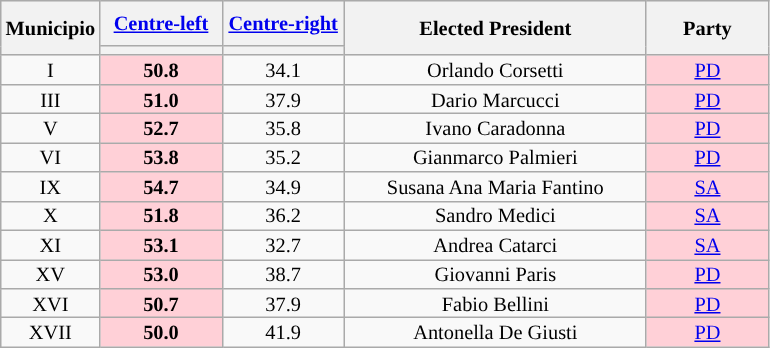<table class="wikitable" style="text-align:center; font-size:85%; line-height:13px">
<tr style="height:30px; background-color:#E9E9E9">
<th style="width:50px;" rowspan="2">Municipio</th>
<th style="width:75px;"><a href='#'>Centre-left</a></th>
<th style="width:75px;"><a href='#'>Centre-right</a></th>
<th style="width:195px;" rowspan="2">Elected President</th>
<th style="width:75px;" rowspan="2">Party</th>
</tr>
<tr>
<th style="background:"></th>
<th style="background:"></th>
</tr>
<tr>
<td>I</td>
<td style="background:#FFD0D7"><strong>50.8</strong></td>
<td>34.1</td>
<td>Orlando Corsetti</td>
<td style="background:#FFD0D7"><a href='#'>PD</a></td>
</tr>
<tr>
<td>III</td>
<td style="background:#FFD0D7"><strong>51.0</strong></td>
<td>37.9</td>
<td>Dario Marcucci</td>
<td style="background:#FFD0D7"><a href='#'>PD</a></td>
</tr>
<tr>
<td>V</td>
<td style="background:#FFD0D7"><strong>52.7</strong></td>
<td>35.8</td>
<td>Ivano Caradonna</td>
<td style="background:#FFD0D7"><a href='#'>PD</a></td>
</tr>
<tr>
<td>VI</td>
<td style="background:#FFD0D7"><strong>53.8</strong></td>
<td>35.2</td>
<td>Gianmarco Palmieri</td>
<td style="background:#FFD0D7"><a href='#'>PD</a></td>
</tr>
<tr>
<td>IX</td>
<td style="background:#FFD0D7"><strong>54.7</strong></td>
<td>34.9</td>
<td>Susana Ana Maria Fantino</td>
<td style="background:#FFD0D7"><a href='#'>SA</a></td>
</tr>
<tr>
<td>X</td>
<td style="background:#FFD0D7"><strong>51.8</strong></td>
<td>36.2</td>
<td>Sandro Medici</td>
<td style="background:#FFD0D7"><a href='#'>SA</a></td>
</tr>
<tr>
<td>XI</td>
<td style="background:#FFD0D7"><strong>53.1</strong></td>
<td>32.7</td>
<td>Andrea Catarci</td>
<td style="background:#FFD0D7"><a href='#'>SA</a></td>
</tr>
<tr>
<td>XV</td>
<td style="background:#FFD0D7"><strong>53.0</strong></td>
<td>38.7</td>
<td>Giovanni Paris</td>
<td style="background:#FFD0D7"><a href='#'>PD</a></td>
</tr>
<tr>
<td>XVI</td>
<td style="background:#FFD0D7"><strong>50.7</strong></td>
<td>37.9</td>
<td>Fabio Bellini</td>
<td style="background:#FFD0D7"><a href='#'>PD</a></td>
</tr>
<tr>
<td>XVII</td>
<td style="background:#FFD0D7"><strong>50.0</strong></td>
<td>41.9</td>
<td>Antonella De Giusti</td>
<td style="background:#FFD0D7"><a href='#'>PD</a></td>
</tr>
</table>
